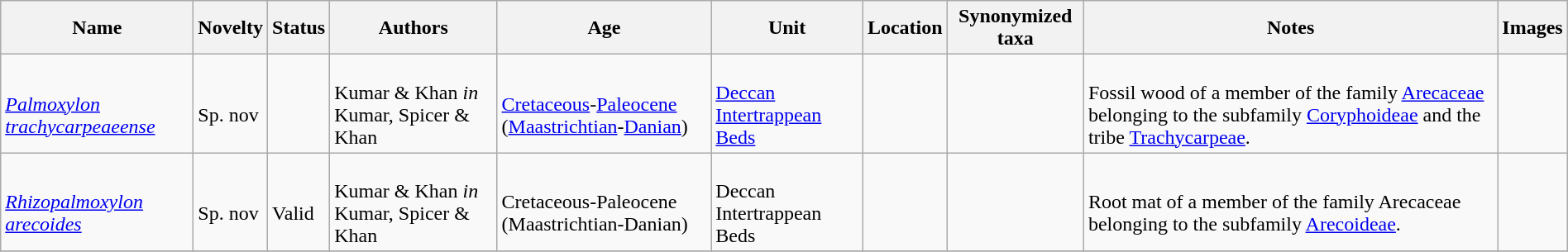<table class="wikitable sortable" align="center" width="100%">
<tr>
<th>Name</th>
<th>Novelty</th>
<th>Status</th>
<th>Authors</th>
<th>Age</th>
<th>Unit</th>
<th>Location</th>
<th>Synonymized taxa</th>
<th>Notes</th>
<th>Images</th>
</tr>
<tr>
<td><br><em><a href='#'>Palmoxylon trachycarpeaeense</a></em></td>
<td><br>Sp. nov</td>
<td></td>
<td><br>Kumar & Khan <em>in</em> Kumar, Spicer & Khan</td>
<td><br><a href='#'>Cretaceous</a>-<a href='#'>Paleocene</a> (<a href='#'>Maastrichtian</a>-<a href='#'>Danian</a>)</td>
<td><br><a href='#'>Deccan</a> <a href='#'>Intertrappean Beds</a></td>
<td><br></td>
<td></td>
<td><br>Fossil wood of a member of the family <a href='#'>Arecaceae</a> belonging to the subfamily <a href='#'>Coryphoideae</a> and the tribe <a href='#'>Trachycarpeae</a>.</td>
<td></td>
</tr>
<tr>
<td><br><em><a href='#'>Rhizopalmoxylon arecoides</a></em></td>
<td><br>Sp. nov</td>
<td><br>Valid</td>
<td><br>Kumar & Khan <em>in</em> Kumar, Spicer & Khan</td>
<td><br>Cretaceous-Paleocene (Maastrichtian-Danian)</td>
<td><br>Deccan Intertrappean Beds</td>
<td><br></td>
<td></td>
<td><br>Root mat of a member of the family Arecaceae belonging to the subfamily <a href='#'>Arecoideae</a>.</td>
<td></td>
</tr>
<tr>
</tr>
</table>
